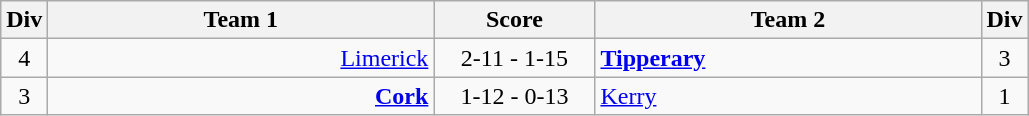<table class="wikitable sortable" style="text-align:center">
<tr>
<th>Div</th>
<th width="250">Team 1</th>
<th width="100">Score</th>
<th width="250">Team 2</th>
<th>Div</th>
</tr>
<tr>
<td>4</td>
<td style="text-align:right"><a href='#'>Limerick</a> </td>
<td>2-11 - 1-15</td>
<td style="text-align:left"><strong> <a href='#'>Tipperary</a></strong></td>
<td>3</td>
</tr>
<tr>
<td>3</td>
<td style="text-align:right"><strong><a href='#'>Cork</a> </strong></td>
<td>1-12 - 0-13</td>
<td style="text-align:left"> <a href='#'>Kerry</a></td>
<td>1</td>
</tr>
</table>
